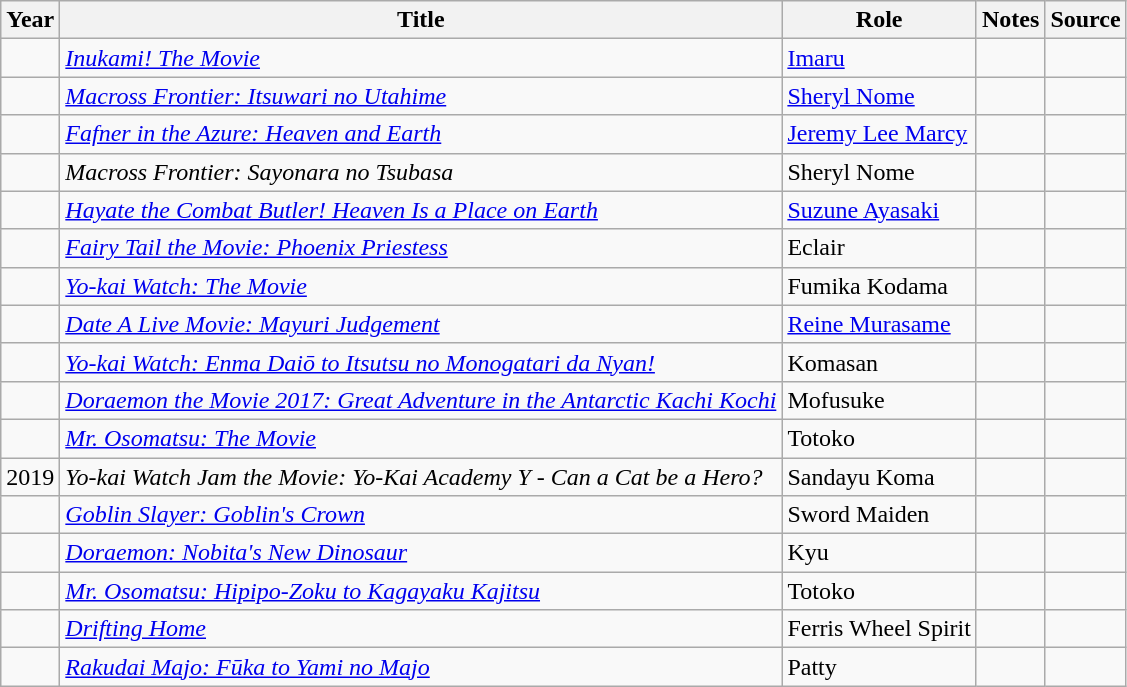<table class="wikitable sortable plainrowheaders">
<tr>
<th>Year</th>
<th>Title</th>
<th>Role</th>
<th class="unsortable">Notes</th>
<th class="unsortable">Source</th>
</tr>
<tr>
<td></td>
<td><em><a href='#'>Inukami! The Movie</a></em></td>
<td><a href='#'>Imaru</a></td>
<td></td>
<td></td>
</tr>
<tr>
<td></td>
<td><em><a href='#'>Macross Frontier: Itsuwari no Utahime</a></em></td>
<td><a href='#'>Sheryl Nome</a></td>
<td></td>
<td></td>
</tr>
<tr>
<td></td>
<td><em><a href='#'>Fafner in the Azure: Heaven and Earth</a></em></td>
<td><a href='#'>Jeremy Lee Marcy</a></td>
<td></td>
<td></td>
</tr>
<tr>
<td></td>
<td><em>Macross Frontier: Sayonara no Tsubasa</em></td>
<td>Sheryl Nome</td>
<td></td>
<td></td>
</tr>
<tr>
<td></td>
<td><em><a href='#'>Hayate the Combat Butler! Heaven Is a Place on Earth</a></em></td>
<td><a href='#'>Suzune Ayasaki</a></td>
<td></td>
<td></td>
</tr>
<tr>
<td></td>
<td><em><a href='#'>Fairy Tail the Movie: Phoenix Priestess</a></em></td>
<td>Eclair</td>
<td></td>
<td></td>
</tr>
<tr>
<td></td>
<td><em><a href='#'>Yo-kai Watch: The Movie</a></em></td>
<td>Fumika Kodama</td>
<td></td>
<td></td>
</tr>
<tr>
<td></td>
<td><em><a href='#'>Date A Live Movie: Mayuri Judgement</a></em></td>
<td><a href='#'>Reine Murasame</a></td>
<td></td>
<td></td>
</tr>
<tr>
<td></td>
<td><em><a href='#'>Yo-kai Watch: Enma Daiō to Itsutsu no Monogatari da Nyan!</a></em></td>
<td>Komasan</td>
<td></td>
<td></td>
</tr>
<tr>
<td></td>
<td><em><a href='#'>Doraemon the Movie 2017: Great Adventure in the Antarctic Kachi Kochi</a></em></td>
<td>Mofusuke</td>
<td></td>
<td></td>
</tr>
<tr>
<td></td>
<td><em><a href='#'>Mr. Osomatsu: The Movie</a></em></td>
<td>Totoko</td>
<td></td>
<td></td>
</tr>
<tr>
<td>2019</td>
<td><em>Yo-kai Watch Jam the Movie: Yo-Kai Academy Y - Can a Cat be a Hero?</em></td>
<td>Sandayu Koma</td>
<td></td>
<td></td>
</tr>
<tr>
<td></td>
<td><em><a href='#'>Goblin Slayer: Goblin's Crown</a></em></td>
<td>Sword Maiden</td>
<td></td>
<td></td>
</tr>
<tr>
<td></td>
<td><em><a href='#'>Doraemon: Nobita's New Dinosaur</a></em></td>
<td>Kyu</td>
<td></td>
<td></td>
</tr>
<tr>
<td></td>
<td><em><a href='#'>Mr. Osomatsu: Hipipo-Zoku to Kagayaku Kajitsu</a></em></td>
<td>Totoko</td>
<td></td>
<td></td>
</tr>
<tr>
<td></td>
<td><em><a href='#'>Drifting Home</a></em></td>
<td>Ferris Wheel Spirit</td>
<td></td>
<td></td>
</tr>
<tr>
<td></td>
<td><em><a href='#'>Rakudai Majo: Fūka to Yami no Majo</a></em></td>
<td>Patty</td>
<td></td>
<td></td>
</tr>
</table>
